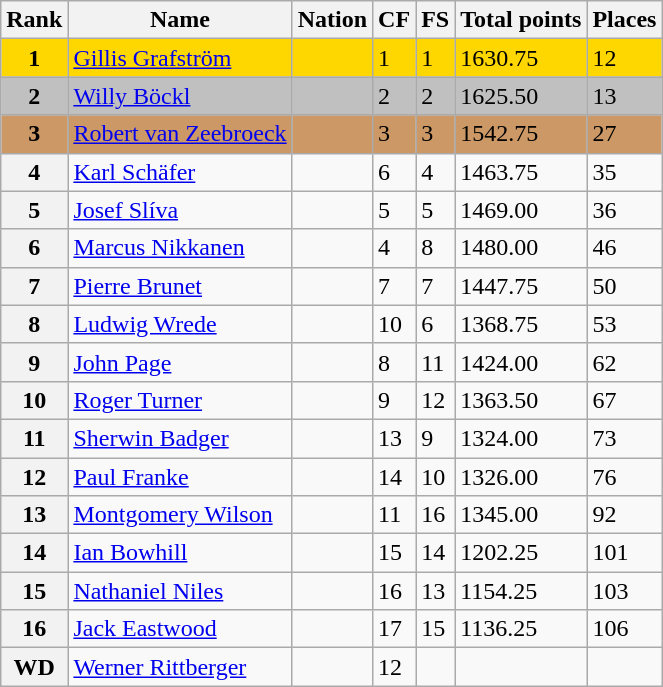<table class=wikitable>
<tr>
<th>Rank</th>
<th>Name</th>
<th>Nation</th>
<th>CF</th>
<th>FS</th>
<th>Total points</th>
<th>Places</th>
</tr>
<tr bgcolor=gold>
<td align=center><strong>1</strong></td>
<td><a href='#'>Gillis Grafström</a></td>
<td></td>
<td>1</td>
<td>1</td>
<td>1630.75</td>
<td>12</td>
</tr>
<tr bgcolor=silver>
<td align=center><strong>2</strong></td>
<td><a href='#'>Willy Böckl</a></td>
<td></td>
<td>2</td>
<td>2</td>
<td>1625.50</td>
<td>13</td>
</tr>
<tr bgcolor=cc9966>
<td align=center><strong>3</strong></td>
<td><a href='#'>Robert van Zeebroeck</a></td>
<td></td>
<td>3</td>
<td>3</td>
<td>1542.75</td>
<td>27</td>
</tr>
<tr>
<th>4</th>
<td><a href='#'>Karl Schäfer</a></td>
<td></td>
<td>6</td>
<td>4</td>
<td>1463.75</td>
<td>35</td>
</tr>
<tr>
<th>5</th>
<td><a href='#'>Josef Slíva</a></td>
<td></td>
<td>5</td>
<td>5</td>
<td>1469.00</td>
<td>36</td>
</tr>
<tr>
<th>6</th>
<td><a href='#'>Marcus Nikkanen</a></td>
<td></td>
<td>4</td>
<td>8</td>
<td>1480.00</td>
<td>46</td>
</tr>
<tr>
<th>7</th>
<td><a href='#'>Pierre Brunet</a></td>
<td></td>
<td>7</td>
<td>7</td>
<td>1447.75</td>
<td>50</td>
</tr>
<tr>
<th>8</th>
<td><a href='#'>Ludwig Wrede</a></td>
<td></td>
<td>10</td>
<td>6</td>
<td>1368.75</td>
<td>53</td>
</tr>
<tr>
<th>9</th>
<td><a href='#'>John Page</a></td>
<td></td>
<td>8</td>
<td>11</td>
<td>1424.00</td>
<td>62</td>
</tr>
<tr>
<th>10</th>
<td><a href='#'>Roger Turner</a></td>
<td></td>
<td>9</td>
<td>12</td>
<td>1363.50</td>
<td>67</td>
</tr>
<tr>
<th>11</th>
<td><a href='#'>Sherwin Badger</a></td>
<td></td>
<td>13</td>
<td>9</td>
<td>1324.00</td>
<td>73</td>
</tr>
<tr>
<th>12</th>
<td><a href='#'>Paul Franke</a></td>
<td></td>
<td>14</td>
<td>10</td>
<td>1326.00</td>
<td>76</td>
</tr>
<tr>
<th>13</th>
<td><a href='#'>Montgomery Wilson</a></td>
<td></td>
<td>11</td>
<td>16</td>
<td>1345.00</td>
<td>92</td>
</tr>
<tr>
<th>14</th>
<td><a href='#'>Ian Bowhill</a></td>
<td></td>
<td>15</td>
<td>14</td>
<td>1202.25</td>
<td>101</td>
</tr>
<tr>
<th>15</th>
<td><a href='#'>Nathaniel Niles</a></td>
<td></td>
<td>16</td>
<td>13</td>
<td>1154.25</td>
<td>103</td>
</tr>
<tr>
<th>16</th>
<td><a href='#'>Jack Eastwood</a></td>
<td></td>
<td>17</td>
<td>15</td>
<td>1136.25</td>
<td>106</td>
</tr>
<tr>
<th>WD</th>
<td><a href='#'>Werner Rittberger</a></td>
<td></td>
<td>12</td>
<td></td>
<td></td>
<td></td>
</tr>
</table>
